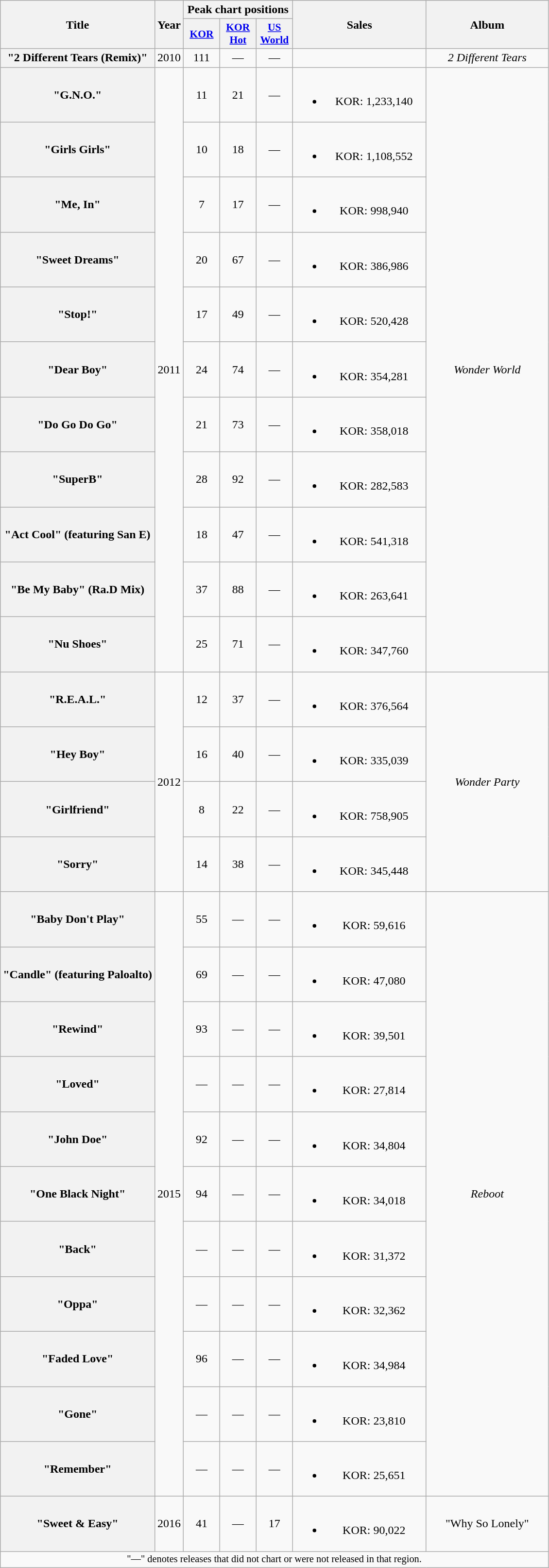<table class="wikitable plainrowheaders" style="text-align:center;">
<tr>
<th scope="col" rowspan="2">Title</th>
<th scope="col" rowspan="2">Year</th>
<th scope="col" colspan="3">Peak chart positions</th>
<th rowspan="2" style="width:11em;">Sales</th>
<th scope="col" rowspan="2" style="width:10em;">Album</th>
</tr>
<tr>
<th scope="col" style="width:3em;font-size:90%"><a href='#'>KOR</a><br></th>
<th scope="col" style="width:3em;font-size:90%"><a href='#'>KOR<br>Hot</a><br></th>
<th scope="col" style="width:3em;font-size:90%"><a href='#'>US<br>World</a><br></th>
</tr>
<tr>
<th scope="row">"2 Different Tears (Remix)"</th>
<td>2010</td>
<td>111</td>
<td>—</td>
<td>—</td>
<td></td>
<td><em>2 Different Tears</em></td>
</tr>
<tr>
<th scope="row">"G.N.O."</th>
<td rowspan="11">2011</td>
<td>11</td>
<td>21</td>
<td>—</td>
<td><br><ul><li>KOR: 1,233,140</li></ul></td>
<td rowspan="11"><em>Wonder World</em></td>
</tr>
<tr>
<th scope="row">"Girls Girls"</th>
<td>10</td>
<td>18</td>
<td>—</td>
<td><br><ul><li>KOR: 1,108,552</li></ul></td>
</tr>
<tr>
<th scope="row">"Me, In"</th>
<td>7</td>
<td>17</td>
<td>—</td>
<td><br><ul><li>KOR: 998,940</li></ul></td>
</tr>
<tr>
<th scope="row">"Sweet Dreams"</th>
<td>20</td>
<td>67</td>
<td>—</td>
<td><br><ul><li>KOR: 386,986</li></ul></td>
</tr>
<tr>
<th scope="row">"Stop!"</th>
<td>17</td>
<td>49</td>
<td>—</td>
<td><br><ul><li>KOR: 520,428</li></ul></td>
</tr>
<tr>
<th scope="row">"Dear Boy"</th>
<td>24</td>
<td>74</td>
<td>—</td>
<td><br><ul><li>KOR: 354,281</li></ul></td>
</tr>
<tr>
<th scope="row">"Do Go Do Go"</th>
<td>21</td>
<td>73</td>
<td>—</td>
<td><br><ul><li>KOR: 358,018</li></ul></td>
</tr>
<tr>
<th scope="row">"SuperB"</th>
<td>28</td>
<td>92</td>
<td>—</td>
<td><br><ul><li>KOR: 282,583</li></ul></td>
</tr>
<tr>
<th scope="row">"Act Cool" (featuring San E)</th>
<td>18</td>
<td>47</td>
<td>—</td>
<td><br><ul><li>KOR: 541,318</li></ul></td>
</tr>
<tr>
<th scope="row">"Be My Baby" (Ra.D Mix)</th>
<td>37</td>
<td>88</td>
<td>—</td>
<td><br><ul><li>KOR: 263,641</li></ul></td>
</tr>
<tr>
<th scope="row">"Nu Shoes"</th>
<td>25</td>
<td>71</td>
<td>—</td>
<td><br><ul><li>KOR: 347,760</li></ul></td>
</tr>
<tr>
<th scope="row">"R.E.A.L."</th>
<td rowspan="4">2012</td>
<td>12</td>
<td>37</td>
<td>—</td>
<td><br><ul><li>KOR: 376,564</li></ul></td>
<td rowspan="4"><em>Wonder Party</em></td>
</tr>
<tr>
<th scope="row">"Hey Boy"</th>
<td>16</td>
<td>40</td>
<td>—</td>
<td><br><ul><li>KOR: 335,039</li></ul></td>
</tr>
<tr>
<th scope="row">"Girlfriend"</th>
<td>8</td>
<td>22</td>
<td>—</td>
<td><br><ul><li>KOR: 758,905</li></ul></td>
</tr>
<tr>
<th scope="row">"Sorry"</th>
<td>14</td>
<td>38</td>
<td>—</td>
<td><br><ul><li>KOR: 345,448</li></ul></td>
</tr>
<tr>
<th scope="row">"Baby Don't Play"</th>
<td rowspan="11">2015</td>
<td>55</td>
<td>—</td>
<td>—</td>
<td><br><ul><li>KOR: 59,616</li></ul></td>
<td rowspan="11"><em>Reboot</em></td>
</tr>
<tr>
<th scope="row">"Candle" (featuring Paloalto)</th>
<td>69</td>
<td>—</td>
<td>—</td>
<td><br><ul><li>KOR: 47,080</li></ul></td>
</tr>
<tr>
<th scope="row">"Rewind"</th>
<td>93</td>
<td>—</td>
<td>—</td>
<td><br><ul><li>KOR: 39,501</li></ul></td>
</tr>
<tr>
<th scope="row">"Loved"</th>
<td>—</td>
<td>—</td>
<td>—</td>
<td><br><ul><li>KOR: 27,814</li></ul></td>
</tr>
<tr>
<th scope="row">"John Doe"</th>
<td>92</td>
<td>—</td>
<td>—</td>
<td><br><ul><li>KOR: 34,804</li></ul></td>
</tr>
<tr>
<th scope="row">"One Black Night"</th>
<td>94</td>
<td>—</td>
<td>—</td>
<td><br><ul><li>KOR: 34,018</li></ul></td>
</tr>
<tr>
<th scope="row">"Back"</th>
<td>—</td>
<td>—</td>
<td>—</td>
<td><br><ul><li>KOR: 31,372</li></ul></td>
</tr>
<tr>
<th scope="row">"Oppa"</th>
<td>—</td>
<td>—</td>
<td>—</td>
<td><br><ul><li>KOR: 32,362</li></ul></td>
</tr>
<tr>
<th scope="row">"Faded Love"</th>
<td>96</td>
<td>—</td>
<td>—</td>
<td><br><ul><li>KOR: 34,984</li></ul></td>
</tr>
<tr>
<th scope="row">"Gone"</th>
<td>—</td>
<td>—</td>
<td>—</td>
<td><br><ul><li>KOR: 23,810</li></ul></td>
</tr>
<tr>
<th scope="row">"Remember"</th>
<td>—</td>
<td>—</td>
<td>—</td>
<td><br><ul><li>KOR: 25,651</li></ul></td>
</tr>
<tr>
<th scope="row">"Sweet & Easy"</th>
<td>2016</td>
<td>41</td>
<td>—</td>
<td>17</td>
<td><br><ul><li>KOR: 90,022</li></ul></td>
<td>"Why So Lonely"</td>
</tr>
<tr>
<td colspan="7" style="font-size: 85%">"—" denotes releases that did not chart or were not released in that region.</td>
</tr>
</table>
